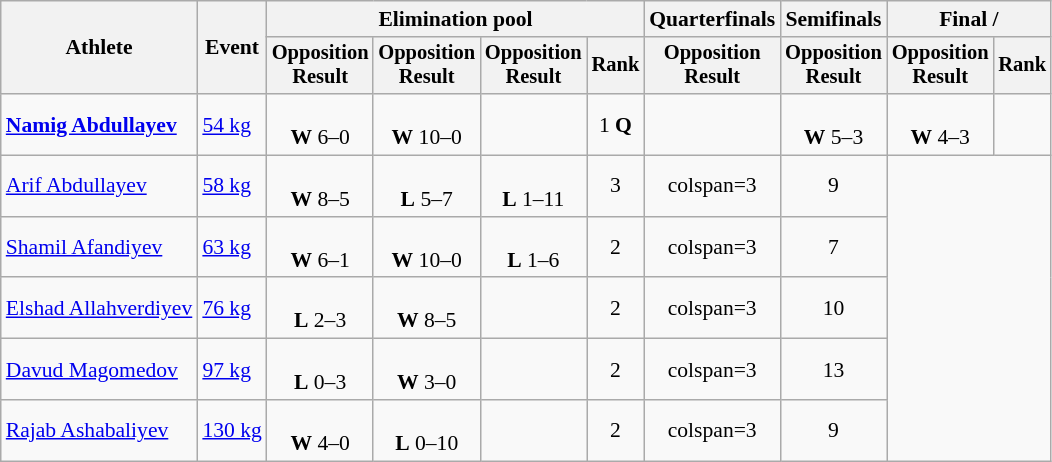<table class=wikitable style=font-size:90%;text-align:center>
<tr>
<th rowspan=2>Athlete</th>
<th rowspan=2>Event</th>
<th colspan=4>Elimination pool</th>
<th>Quarterfinals</th>
<th>Semifinals</th>
<th colspan=2>Final / </th>
</tr>
<tr style=font-size:95%>
<th>Opposition<br>Result</th>
<th>Opposition<br>Result</th>
<th>Opposition<br>Result</th>
<th>Rank</th>
<th>Opposition<br>Result</th>
<th>Opposition<br>Result</th>
<th>Opposition<br>Result</th>
<th>Rank</th>
</tr>
<tr>
<td align=left><strong><a href='#'>Namig Abdullayev</a></strong></td>
<td align=left><a href='#'>54 kg</a></td>
<td><br><strong>W</strong> 6–0</td>
<td><br><strong>W</strong> 10–0</td>
<td></td>
<td>1 <strong>Q</strong></td>
<td></td>
<td><br><strong>W</strong> 5–3</td>
<td><br><strong>W</strong> 4–3</td>
<td></td>
</tr>
<tr>
<td align=left><a href='#'>Arif Abdullayev</a></td>
<td align=left><a href='#'>58 kg</a></td>
<td><br><strong>W</strong> 8–5</td>
<td><br><strong>L</strong> 5–7</td>
<td><br><strong>L</strong> 1–11</td>
<td>3</td>
<td>colspan=3 </td>
<td>9</td>
</tr>
<tr>
<td align=left><a href='#'>Shamil Afandiyev</a></td>
<td align=left><a href='#'>63 kg</a></td>
<td><br><strong>W</strong> 6–1</td>
<td><br><strong>W</strong> 10–0</td>
<td><br><strong>L</strong> 1–6</td>
<td>2</td>
<td>colspan=3 </td>
<td>7</td>
</tr>
<tr>
<td align=left><a href='#'>Elshad Allahverdiyev</a></td>
<td align=left><a href='#'>76 kg</a></td>
<td><br><strong>L</strong> 2–3</td>
<td><br><strong>W</strong> 8–5</td>
<td></td>
<td>2</td>
<td>colspan=3 </td>
<td>10</td>
</tr>
<tr>
<td align=left><a href='#'>Davud Magomedov</a></td>
<td align=left><a href='#'>97 kg</a></td>
<td><br><strong>L</strong> 0–3</td>
<td><br><strong>W</strong> 3–0</td>
<td></td>
<td>2</td>
<td>colspan=3 </td>
<td>13</td>
</tr>
<tr>
<td align=left><a href='#'>Rajab Ashabaliyev</a></td>
<td align=left><a href='#'>130 kg</a></td>
<td><br><strong>W</strong> 4–0</td>
<td><br><strong>L</strong> 0–10</td>
<td></td>
<td>2</td>
<td>colspan=3 </td>
<td>9</td>
</tr>
</table>
